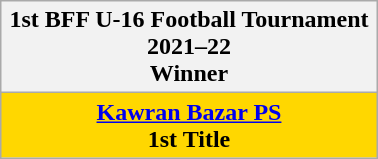<table class="wikitable" style="text-align: center; margin: 0 auto; width: 20%">
<tr>
<th>1st BFF U-16 Football Tournament 2021–22 <br>Winner</th>
</tr>
<tr bgcolor=gold>
<td><strong><a href='#'>Kawran Bazar PS</a></strong><br><strong> 1st Title</strong></td>
</tr>
</table>
